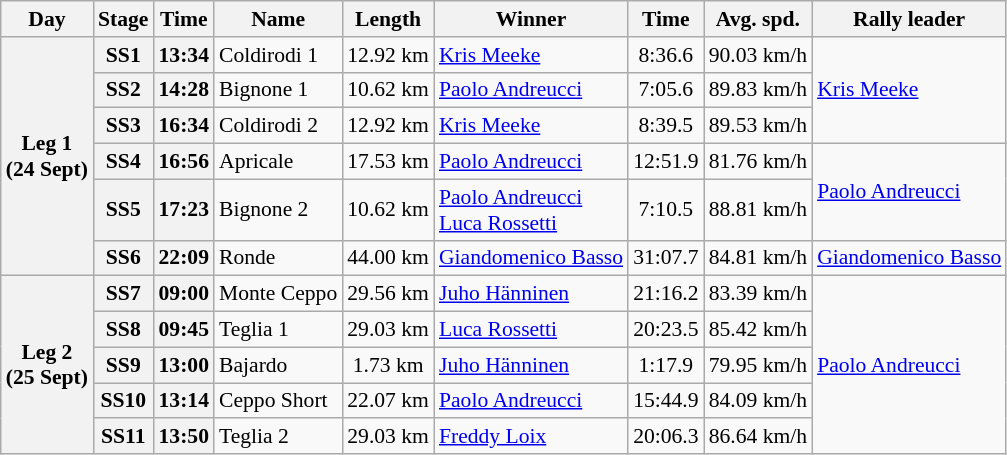<table class="wikitable" style="text-align: center; font-size: 90%; max-width: 950px;">
<tr>
<th>Day</th>
<th>Stage</th>
<th>Time</th>
<th>Name</th>
<th>Length</th>
<th>Winner</th>
<th>Time</th>
<th>Avg. spd.</th>
<th>Rally leader</th>
</tr>
<tr>
<th rowspan="6">Leg 1<br>(24 Sept)</th>
<th>SS1</th>
<th>13:34</th>
<td align=left>Coldirodi 1</td>
<td>12.92 km</td>
<td align=left> <a href='#'>Kris Meeke</a></td>
<td>8:36.6</td>
<td>90.03 km/h</td>
<td align=left rowspan="3"> <a href='#'>Kris Meeke</a></td>
</tr>
<tr>
<th>SS2</th>
<th>14:28</th>
<td align=left>Bignone 1</td>
<td>10.62 km</td>
<td align=left> <a href='#'>Paolo Andreucci</a></td>
<td>7:05.6</td>
<td>89.83 km/h</td>
</tr>
<tr>
<th>SS3</th>
<th>16:34</th>
<td align=left>Coldirodi 2</td>
<td>12.92 km</td>
<td align=left> <a href='#'>Kris Meeke</a></td>
<td>8:39.5</td>
<td>89.53 km/h</td>
</tr>
<tr>
<th>SS4</th>
<th>16:56</th>
<td align=left>Apricale</td>
<td>17.53 km</td>
<td align=left> <a href='#'>Paolo Andreucci</a></td>
<td>12:51.9</td>
<td>81.76 km/h</td>
<td align=left rowspan=2> <a href='#'>Paolo Andreucci</a></td>
</tr>
<tr>
<th>SS5</th>
<th>17:23</th>
<td align=left>Bignone 2</td>
<td>10.62 km</td>
<td align=left> <a href='#'>Paolo Andreucci</a><br> <a href='#'>Luca Rossetti</a></td>
<td>7:10.5</td>
<td>88.81 km/h</td>
</tr>
<tr>
<th>SS6</th>
<th>22:09</th>
<td align=left>Ronde</td>
<td>44.00 km</td>
<td align=left> <a href='#'>Giandomenico Basso</a></td>
<td>31:07.7</td>
<td>84.81 km/h</td>
<td align=left> <a href='#'>Giandomenico Basso</a></td>
</tr>
<tr>
<th rowspan="5">Leg 2<br>(25 Sept)</th>
<th>SS7</th>
<th>09:00</th>
<td align=left>Monte Ceppo</td>
<td>29.56 km</td>
<td align=left> <a href='#'>Juho Hänninen</a></td>
<td>21:16.2</td>
<td>83.39 km/h</td>
<td align=left rowspan=5> <a href='#'>Paolo Andreucci</a></td>
</tr>
<tr>
<th>SS8</th>
<th>09:45</th>
<td align=left>Teglia 1</td>
<td>29.03 km</td>
<td align=left> <a href='#'>Luca Rossetti</a></td>
<td>20:23.5</td>
<td>85.42 km/h</td>
</tr>
<tr>
<th>SS9</th>
<th>13:00</th>
<td align=left>Bajardo</td>
<td>1.73 km</td>
<td align=left> <a href='#'>Juho Hänninen</a></td>
<td>1:17.9</td>
<td>79.95 km/h</td>
</tr>
<tr>
<th>SS10</th>
<th>13:14</th>
<td align=left>Ceppo Short</td>
<td>22.07 km</td>
<td align=left> <a href='#'>Paolo Andreucci</a></td>
<td>15:44.9</td>
<td>84.09 km/h</td>
</tr>
<tr>
<th>SS11</th>
<th>13:50</th>
<td align=left>Teglia 2</td>
<td>29.03 km</td>
<td align=left> <a href='#'>Freddy Loix</a></td>
<td>20:06.3</td>
<td>86.64 km/h</td>
</tr>
</table>
